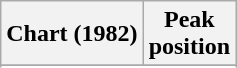<table class="wikitable plainrowheaders" style="text-align:center">
<tr>
<th scope="col">Chart (1982)</th>
<th scope="col">Peak<br>position</th>
</tr>
<tr>
</tr>
<tr>
</tr>
</table>
